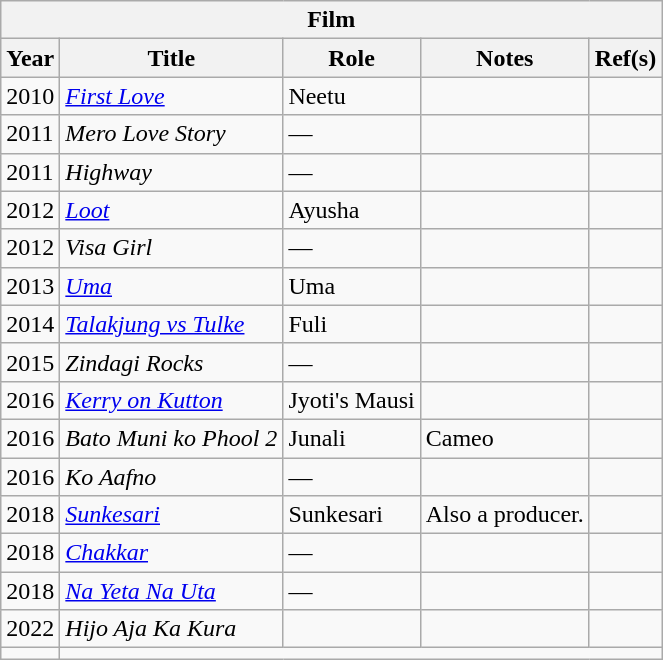<table class="wikitable">
<tr>
<th colspan="5">Film</th>
</tr>
<tr>
<th>Year</th>
<th>Title</th>
<th>Role</th>
<th>Notes</th>
<th>Ref(s)</th>
</tr>
<tr>
<td>2010</td>
<td><em><a href='#'>First Love</a></em></td>
<td>Neetu</td>
<td></td>
<td></td>
</tr>
<tr>
<td>2011</td>
<td><em>Mero Love Story</em></td>
<td>—</td>
<td></td>
<td></td>
</tr>
<tr>
<td>2011</td>
<td><em>Highway</em></td>
<td>—</td>
<td></td>
<td></td>
</tr>
<tr>
<td>2012</td>
<td><em><a href='#'>Loot</a></em></td>
<td>Ayusha</td>
<td></td>
<td></td>
</tr>
<tr>
<td>2012</td>
<td><em>Visa Girl</em></td>
<td>—</td>
<td></td>
<td></td>
</tr>
<tr>
<td>2013</td>
<td><em><a href='#'>Uma</a></em></td>
<td>Uma</td>
<td></td>
<td></td>
</tr>
<tr>
<td>2014</td>
<td><em><a href='#'>Talakjung vs Tulke</a></em></td>
<td>Fuli</td>
<td></td>
<td></td>
</tr>
<tr>
<td>2015</td>
<td><em>Zindagi Rocks</em></td>
<td>—</td>
<td></td>
<td></td>
</tr>
<tr>
<td>2016</td>
<td><em><a href='#'>Kerry on Kutton</a></em></td>
<td>Jyoti's Mausi</td>
<td></td>
<td></td>
</tr>
<tr>
<td>2016</td>
<td><em>Bato Muni ko Phool 2</em></td>
<td>Junali</td>
<td>Cameo</td>
<td></td>
</tr>
<tr>
<td>2016</td>
<td><em>Ko Aafno</em></td>
<td>—</td>
<td></td>
<td></td>
</tr>
<tr>
<td>2018</td>
<td><em><a href='#'>Sunkesari</a></em></td>
<td>Sunkesari</td>
<td>Also a producer.</td>
<td></td>
</tr>
<tr>
<td>2018</td>
<td><em><a href='#'>Chakkar</a></em></td>
<td>—</td>
<td></td>
<td></td>
</tr>
<tr>
<td>2018</td>
<td><em><a href='#'>Na Yeta Na Uta</a></em></td>
<td>—</td>
<td></td>
<td></td>
</tr>
<tr>
<td>2022</td>
<td><em>Hijo Aja Ka Kura</em></td>
<td></td>
<td></td>
<td></td>
</tr>
<tr>
<td></td>
</tr>
</table>
